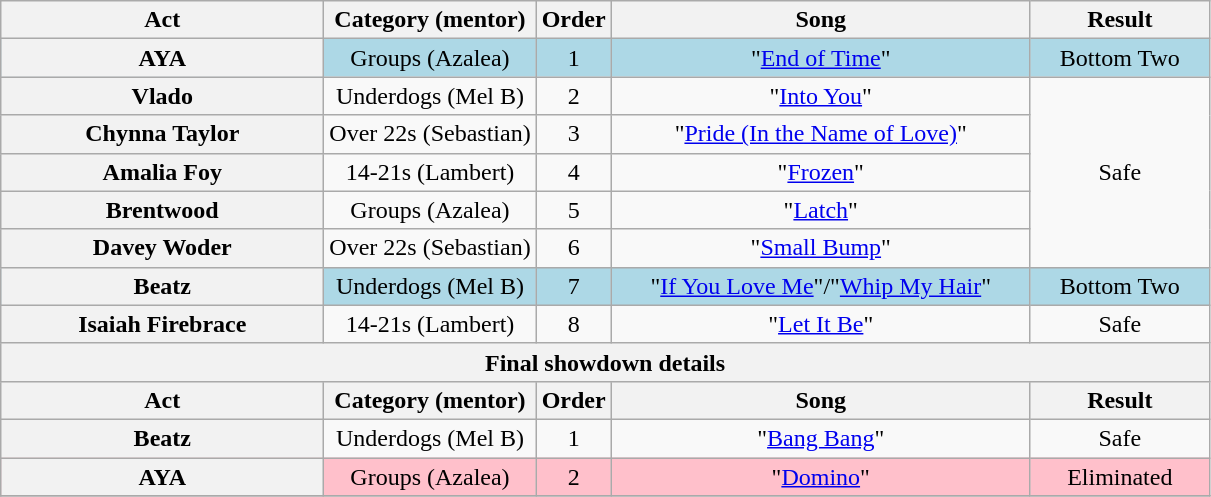<table class="wikitable plainrowheaders" style="text-align:center;">
<tr>
<th scope="col" style="width:13em;">Act</th>
<th scope="col">Category (mentor)</th>
<th scope="col">Order</th>
<th scope="col" style="width:17em;">Song</th>
<th scope="col" style="width:7em;">Result</th>
</tr>
<tr style="background:lightblue;">
<th scope="row">AYA</th>
<td>Groups (Azalea)</td>
<td>1</td>
<td>"<a href='#'>End of Time</a>"</td>
<td>Bottom Two</td>
</tr>
<tr>
<th scope="row">Vlado</th>
<td>Underdogs (Mel B)</td>
<td>2</td>
<td>"<a href='#'>Into You</a>"</td>
<td rowspan=5>Safe</td>
</tr>
<tr>
<th scope="row">Chynna Taylor</th>
<td>Over 22s (Sebastian)</td>
<td>3</td>
<td>"<a href='#'>Pride (In the Name of Love)</a>"</td>
</tr>
<tr>
<th scope="row">Amalia Foy</th>
<td>14-21s (Lambert)</td>
<td>4</td>
<td>"<a href='#'>Frozen</a>"</td>
</tr>
<tr>
<th scope="row">Brentwood</th>
<td>Groups (Azalea)</td>
<td>5</td>
<td>"<a href='#'>Latch</a>"</td>
</tr>
<tr>
<th scope="row">Davey Woder</th>
<td>Over 22s (Sebastian)</td>
<td>6</td>
<td>"<a href='#'>Small Bump</a>"</td>
</tr>
<tr style="background:lightblue;">
<th scope="row">Beatz</th>
<td>Underdogs (Mel B)</td>
<td>7</td>
<td>"<a href='#'>If You Love Me</a>"/"<a href='#'>Whip My Hair</a>"</td>
<td>Bottom Two</td>
</tr>
<tr>
<th scope="row">Isaiah Firebrace</th>
<td>14-21s (Lambert)</td>
<td>8</td>
<td>"<a href='#'>Let It Be</a>"</td>
<td>Safe</td>
</tr>
<tr>
<th colspan="16">Final showdown details</th>
</tr>
<tr>
<th scope="col" style="width:10em;">Act</th>
<th scope="col">Category (mentor)</th>
<th scope="col">Order</th>
<th scope="col" style="width:16em;">Song</th>
<th scope="col" style="width:6em;">Result</th>
</tr>
<tr>
<th scope="row">Beatz</th>
<td>Underdogs (Mel B)</td>
<td>1</td>
<td>"<a href='#'>Bang Bang</a>"</td>
<td>Safe</td>
</tr>
<tr style="background:pink;">
<th scope="row">AYA</th>
<td>Groups (Azalea)</td>
<td>2</td>
<td>"<a href='#'>Domino</a>"</td>
<td>Eliminated</td>
</tr>
<tr>
</tr>
</table>
